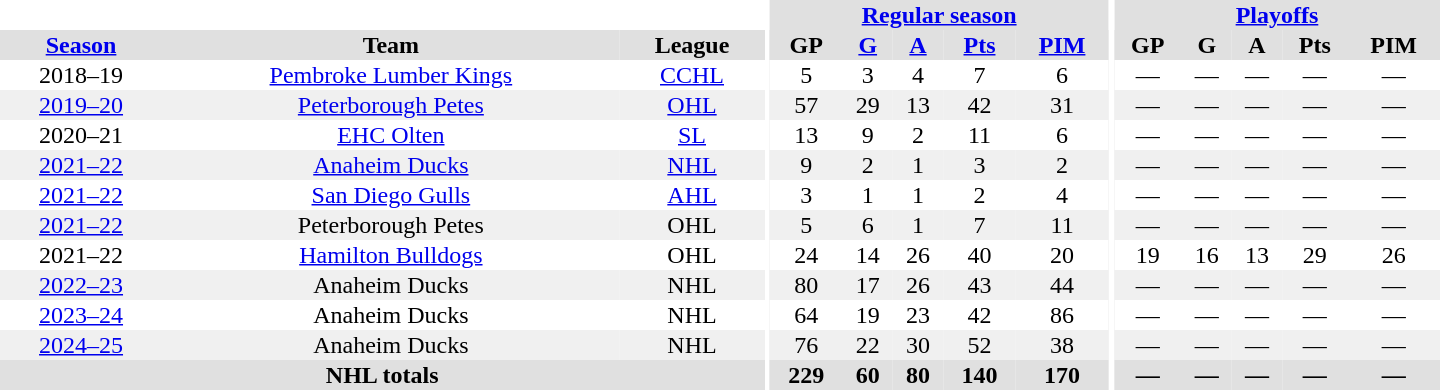<table border="0" cellpadding="1" cellspacing="0" style="text-align:center; width:60em;">
<tr bgcolor="#e0e0e0">
<th colspan="3" bgcolor="#ffffff"></th>
<th rowspan="92" bgcolor="#ffffff"></th>
<th colspan="5"><a href='#'>Regular season</a></th>
<th rowspan="92" bgcolor="#ffffff"></th>
<th colspan="5"><a href='#'>Playoffs</a></th>
</tr>
<tr bgcolor="#e0e0e0">
<th><a href='#'>Season</a></th>
<th>Team</th>
<th>League</th>
<th>GP</th>
<th><a href='#'>G</a></th>
<th><a href='#'>A</a></th>
<th><a href='#'>Pts</a></th>
<th><a href='#'>PIM</a></th>
<th>GP</th>
<th>G</th>
<th>A</th>
<th>Pts</th>
<th>PIM</th>
</tr>
<tr>
<td>2018–19</td>
<td><a href='#'>Pembroke Lumber Kings</a></td>
<td><a href='#'>CCHL</a></td>
<td>5</td>
<td>3</td>
<td>4</td>
<td>7</td>
<td>6</td>
<td>—</td>
<td>—</td>
<td>—</td>
<td>—</td>
<td>—</td>
</tr>
<tr bgcolor="#f0f0f0">
<td><a href='#'>2019–20</a></td>
<td><a href='#'>Peterborough Petes</a></td>
<td><a href='#'>OHL</a></td>
<td>57</td>
<td>29</td>
<td>13</td>
<td>42</td>
<td>31</td>
<td>—</td>
<td>—</td>
<td>—</td>
<td>—</td>
<td>—</td>
</tr>
<tr>
<td>2020–21</td>
<td><a href='#'>EHC Olten</a></td>
<td><a href='#'>SL</a></td>
<td>13</td>
<td>9</td>
<td>2</td>
<td>11</td>
<td>6</td>
<td>—</td>
<td>—</td>
<td>—</td>
<td>—</td>
<td>—</td>
</tr>
<tr bgcolor="#f0f0f0">
<td><a href='#'>2021–22</a></td>
<td><a href='#'>Anaheim Ducks</a></td>
<td><a href='#'>NHL</a></td>
<td>9</td>
<td>2</td>
<td>1</td>
<td>3</td>
<td>2</td>
<td>—</td>
<td>—</td>
<td>—</td>
<td>—</td>
<td>—</td>
</tr>
<tr>
<td><a href='#'>2021–22</a></td>
<td><a href='#'>San Diego Gulls</a></td>
<td><a href='#'>AHL</a></td>
<td>3</td>
<td>1</td>
<td>1</td>
<td>2</td>
<td>4</td>
<td>—</td>
<td>—</td>
<td>—</td>
<td>—</td>
<td>—</td>
</tr>
<tr bgcolor="#f0f0f0">
<td><a href='#'>2021–22</a></td>
<td>Peterborough Petes</td>
<td>OHL</td>
<td>5</td>
<td>6</td>
<td>1</td>
<td>7</td>
<td>11</td>
<td>—</td>
<td>—</td>
<td>—</td>
<td>—</td>
<td>—</td>
</tr>
<tr>
<td>2021–22</td>
<td><a href='#'>Hamilton Bulldogs</a></td>
<td>OHL</td>
<td>24</td>
<td>14</td>
<td>26</td>
<td>40</td>
<td>20</td>
<td>19</td>
<td>16</td>
<td>13</td>
<td>29</td>
<td>26</td>
</tr>
<tr bgcolor="#f0f0f0">
<td><a href='#'>2022–23</a></td>
<td>Anaheim Ducks</td>
<td>NHL</td>
<td>80</td>
<td>17</td>
<td>26</td>
<td>43</td>
<td>44</td>
<td>—</td>
<td>—</td>
<td>—</td>
<td>—</td>
<td>—</td>
</tr>
<tr>
<td><a href='#'>2023–24</a></td>
<td>Anaheim Ducks</td>
<td>NHL</td>
<td>64</td>
<td>19</td>
<td>23</td>
<td>42</td>
<td>86</td>
<td>—</td>
<td>—</td>
<td>—</td>
<td>—</td>
<td>—</td>
</tr>
<tr bgcolor="#f0f0f0">
<td><a href='#'>2024–25</a></td>
<td>Anaheim Ducks</td>
<td>NHL</td>
<td>76</td>
<td>22</td>
<td>30</td>
<td>52</td>
<td>38</td>
<td>—</td>
<td>—</td>
<td>—</td>
<td>—</td>
<td>—</td>
</tr>
<tr bgcolor="#e0e0e0">
<th colspan="3">NHL totals</th>
<th>229</th>
<th>60</th>
<th>80</th>
<th>140</th>
<th>170</th>
<th>—</th>
<th>—</th>
<th>—</th>
<th>—</th>
<th>—</th>
</tr>
</table>
